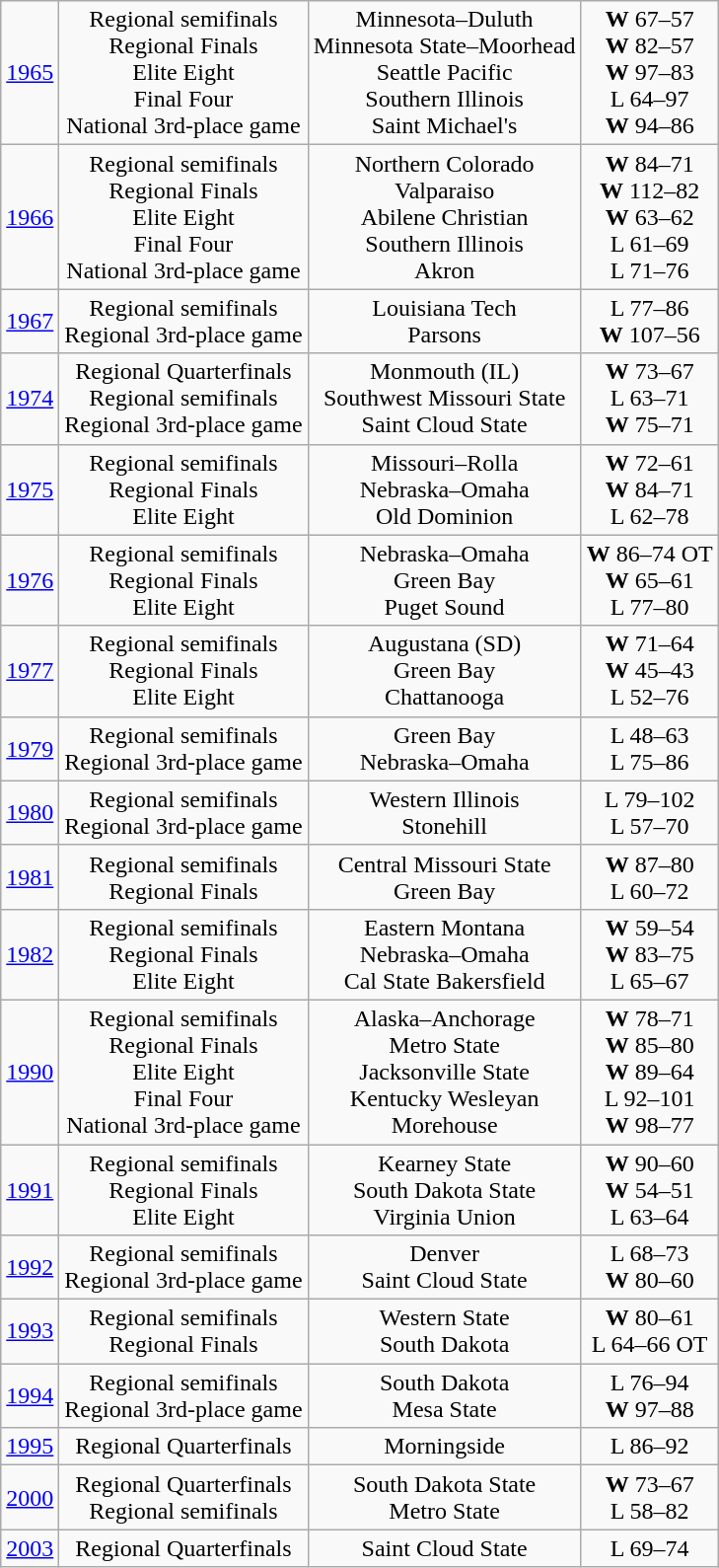<table class="wikitable">
<tr align="center">
<td><a href='#'>1965</a></td>
<td>Regional semifinals<br>Regional Finals<br>Elite Eight<br>Final Four<br>National 3rd-place game</td>
<td>Minnesota–Duluth<br>Minnesota State–Moorhead<br>Seattle Pacific<br>Southern Illinois<br>Saint Michael's</td>
<td><strong>W</strong> 67–57<br><strong>W</strong> 82–57<br><strong>W</strong> 97–83<br>L 64–97<br><strong>W</strong> 94–86</td>
</tr>
<tr align="center">
<td><a href='#'>1966</a></td>
<td>Regional semifinals<br>Regional Finals<br>Elite Eight<br>Final Four<br>National 3rd-place game</td>
<td>Northern Colorado<br>Valparaiso<br>Abilene Christian<br>Southern Illinois<br>Akron</td>
<td><strong>W</strong> 84–71<br><strong>W</strong> 112–82<br><strong>W</strong> 63–62<br>L 61–69<br>L 71–76</td>
</tr>
<tr align="center">
<td><a href='#'>1967</a></td>
<td>Regional semifinals<br>Regional 3rd-place game</td>
<td>Louisiana Tech<br>Parsons</td>
<td>L 77–86<br><strong>W</strong> 107–56</td>
</tr>
<tr align="center">
<td><a href='#'>1974</a></td>
<td>Regional Quarterfinals<br>Regional semifinals<br>Regional 3rd-place game</td>
<td>Monmouth (IL)<br>Southwest Missouri State<br>Saint Cloud State</td>
<td><strong>W</strong> 73–67<br>L 63–71<br><strong>W</strong> 75–71</td>
</tr>
<tr align="center">
<td><a href='#'>1975</a></td>
<td>Regional semifinals<br>Regional Finals<br>Elite Eight</td>
<td>Missouri–Rolla<br>Nebraska–Omaha<br>Old Dominion</td>
<td><strong>W</strong> 72–61<br><strong>W</strong> 84–71<br>L 62–78</td>
</tr>
<tr align="center">
<td><a href='#'>1976</a></td>
<td>Regional semifinals<br>Regional Finals<br>Elite Eight</td>
<td>Nebraska–Omaha<br>Green Bay<br>Puget Sound</td>
<td><strong>W</strong> 86–74 OT<br><strong>W</strong> 65–61<br>L 77–80</td>
</tr>
<tr align="center">
<td><a href='#'>1977</a></td>
<td>Regional semifinals<br>Regional Finals<br>Elite Eight</td>
<td>Augustana (SD)<br>Green Bay<br>Chattanooga</td>
<td><strong>W</strong> 71–64<br><strong>W</strong> 45–43<br>L 52–76</td>
</tr>
<tr align="center">
<td><a href='#'>1979</a></td>
<td>Regional semifinals<br>Regional 3rd-place game</td>
<td>Green Bay<br>Nebraska–Omaha</td>
<td>L 48–63<br>L 75–86</td>
</tr>
<tr align="center">
<td><a href='#'>1980</a></td>
<td>Regional semifinals<br>Regional 3rd-place game</td>
<td>Western Illinois<br>Stonehill</td>
<td>L 79–102<br>L 57–70</td>
</tr>
<tr align="center">
<td><a href='#'>1981</a></td>
<td>Regional semifinals<br>Regional Finals</td>
<td>Central Missouri State<br>Green Bay</td>
<td><strong>W</strong> 87–80<br>L 60–72</td>
</tr>
<tr align="center">
<td><a href='#'>1982</a></td>
<td>Regional semifinals<br>Regional Finals<br>Elite Eight</td>
<td>Eastern Montana<br>Nebraska–Omaha<br>Cal State Bakersfield</td>
<td><strong>W</strong> 59–54<br><strong>W</strong> 83–75<br>L 65–67</td>
</tr>
<tr align="center">
<td><a href='#'>1990</a></td>
<td>Regional semifinals<br>Regional Finals<br>Elite Eight<br>Final Four<br>National 3rd-place game</td>
<td>Alaska–Anchorage<br>Metro State<br>Jacksonville State<br>Kentucky Wesleyan<br>Morehouse</td>
<td><strong>W</strong> 78–71<br><strong>W</strong> 85–80<br><strong>W</strong> 89–64<br>L 92–101<br><strong>W</strong> 98–77</td>
</tr>
<tr align="center">
<td><a href='#'>1991</a></td>
<td>Regional semifinals<br>Regional Finals<br>Elite Eight</td>
<td>Kearney State<br>South Dakota State<br>Virginia Union</td>
<td><strong>W</strong> 90–60<br><strong>W</strong> 54–51<br>L 63–64</td>
</tr>
<tr align="center">
<td><a href='#'>1992</a></td>
<td>Regional semifinals<br>Regional 3rd-place game</td>
<td>Denver<br>Saint Cloud State</td>
<td>L 68–73<br><strong>W</strong> 80–60</td>
</tr>
<tr align="center">
<td><a href='#'>1993</a></td>
<td>Regional semifinals<br>Regional Finals</td>
<td>Western State<br>South Dakota</td>
<td><strong>W</strong> 80–61<br>L 64–66 OT</td>
</tr>
<tr align="center">
<td><a href='#'>1994</a></td>
<td>Regional semifinals<br>Regional 3rd-place game</td>
<td>South Dakota<br>Mesa State</td>
<td>L 76–94<br><strong>W</strong> 97–88</td>
</tr>
<tr align="center">
<td><a href='#'>1995</a></td>
<td>Regional Quarterfinals</td>
<td>Morningside</td>
<td>L 86–92</td>
</tr>
<tr align="center">
<td><a href='#'>2000</a></td>
<td>Regional Quarterfinals<br>Regional semifinals</td>
<td>South Dakota State<br>Metro State</td>
<td><strong>W</strong> 73–67<br>L 58–82</td>
</tr>
<tr align="center">
<td><a href='#'>2003</a></td>
<td>Regional Quarterfinals</td>
<td>Saint Cloud State</td>
<td>L 69–74</td>
</tr>
</table>
